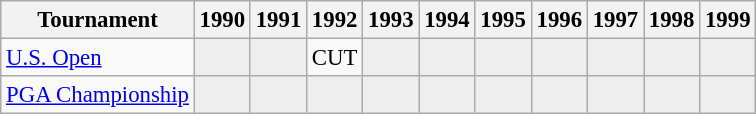<table class="wikitable" style="font-size:95%;text-align:center;">
<tr>
<th>Tournament</th>
<th>1990</th>
<th>1991</th>
<th>1992</th>
<th>1993</th>
<th>1994</th>
<th>1995</th>
<th>1996</th>
<th>1997</th>
<th>1998</th>
<th>1999</th>
</tr>
<tr>
<td align=left><a href='#'>U.S. Open</a></td>
<td style="background:#eeeeee;"></td>
<td style="background:#eeeeee;"></td>
<td>CUT</td>
<td style="background:#eeeeee;"></td>
<td style="background:#eeeeee;"></td>
<td style="background:#eeeeee;"></td>
<td style="background:#eeeeee;"></td>
<td style="background:#eeeeee;"></td>
<td style="background:#eeeeee;"></td>
<td style="background:#eeeeee;"></td>
</tr>
<tr>
<td align=left><a href='#'>PGA Championship</a></td>
<td style="background:#eeeeee;"></td>
<td style="background:#eeeeee;"></td>
<td style="background:#eeeeee;"></td>
<td style="background:#eeeeee;"></td>
<td style="background:#eeeeee;"></td>
<td style="background:#eeeeee;"></td>
<td style="background:#eeeeee;"></td>
<td style="background:#eeeeee;"></td>
<td style="background:#eeeeee;"></td>
<td style="background:#eeeeee;"></td>
</tr>
</table>
